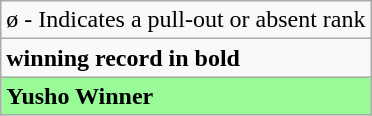<table class="wikitable">
<tr>
<td>ø - Indicates a pull-out or absent rank</td>
</tr>
<tr>
<td><strong>winning record in bold</strong></td>
</tr>
<tr>
<td style="background: PaleGreen;"><strong>Yusho Winner</strong></td>
</tr>
</table>
